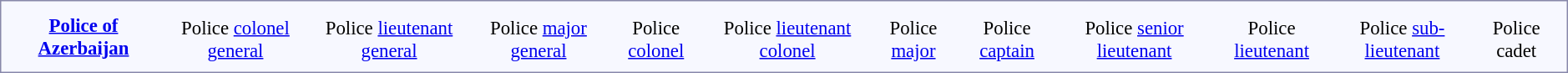<table style="border:1px solid #8888aa; background-color:#f7f8ff; padding:5px; font-size:95%; margin: 0px 12px 12px 0px;">
<tr style="text-align:center;">
<td rowspan=2> <strong><a href='#'>Police of Azerbaijan</a></strong></td>
<td colspan=4 rowspan=2></td>
<td colspan=2></td>
<td colspan=2></td>
<td colspan=2></td>
<td colspan=2></td>
<td colspan=2></td>
<td colspan=2></td>
<td colspan=2></td>
<td colspan=2></td>
<td colspan=2></td>
<td colspan=2></td>
<td colspan=12></td>
</tr>
<tr style="text-align:center;">
<td colspan=2>Police <a href='#'>colonel general</a><br></td>
<td colspan=2>Police <a href='#'>lieutenant general</a><br></td>
<td colspan=2>Police <a href='#'>major general</a><br></td>
<td colspan=2>Police <a href='#'>colonel</a><br></td>
<td colspan=2>Police <a href='#'>lieutenant colonel</a><br></td>
<td colspan=2>Police <a href='#'>major</a><br></td>
<td colspan=2>Police <a href='#'>captain</a><br></td>
<td colspan=2>Police <a href='#'>senior lieutenant</a><br></td>
<td colspan=2>Police <a href='#'>lieutenant</a><br></td>
<td colspan=2>Police <a href='#'>sub-lieutenant</a><br></td>
<td colspan=12>Police cadet<br></td>
</tr>
</table>
